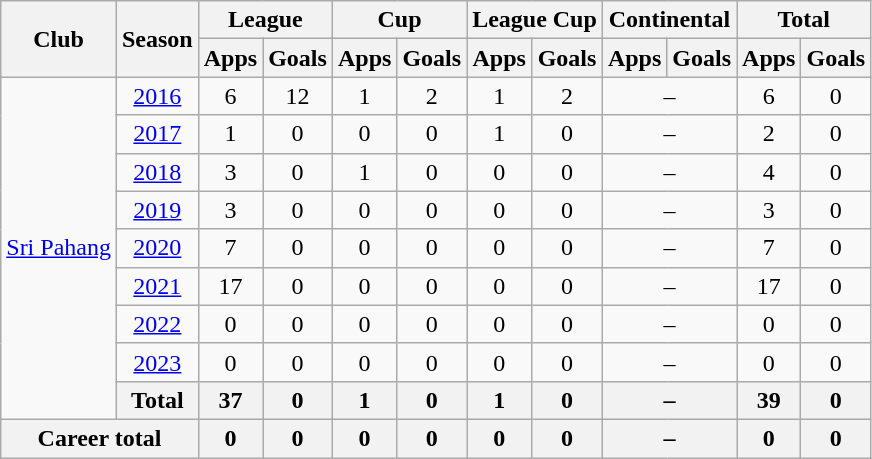<table class="wikitable" style="text-align: center;">
<tr>
<th rowspan="2">Club</th>
<th rowspan="2">Season</th>
<th colspan="2">League</th>
<th colspan="2">Cup</th>
<th colspan="2">League Cup</th>
<th colspan="2">Continental</th>
<th colspan="2">Total</th>
</tr>
<tr>
<th>Apps</th>
<th>Goals</th>
<th>Apps</th>
<th>Goals</th>
<th>Apps</th>
<th>Goals</th>
<th>Apps</th>
<th>Goals</th>
<th>Apps</th>
<th>Goals</th>
</tr>
<tr>
<td rowspan="9" valign="center"><a href='#'>Sri Pahang</a></td>
<td><a href='#'>2016</a></td>
<td>6</td>
<td>12</td>
<td>1</td>
<td>2</td>
<td>1</td>
<td>2</td>
<td colspan="2">–</td>
<td>6</td>
<td>0</td>
</tr>
<tr>
<td><a href='#'>2017</a></td>
<td>1</td>
<td>0</td>
<td>0</td>
<td>0</td>
<td>1</td>
<td>0</td>
<td colspan="2">–</td>
<td>2</td>
<td>0</td>
</tr>
<tr>
<td><a href='#'>2018</a></td>
<td>3</td>
<td>0</td>
<td>1</td>
<td>0</td>
<td>0</td>
<td>0</td>
<td colspan="2">–</td>
<td>4</td>
<td>0</td>
</tr>
<tr>
<td><a href='#'>2019</a></td>
<td>3</td>
<td>0</td>
<td>0</td>
<td>0</td>
<td>0</td>
<td>0</td>
<td colspan="2">–</td>
<td>3</td>
<td>0</td>
</tr>
<tr>
<td><a href='#'>2020</a></td>
<td>7</td>
<td>0</td>
<td>0</td>
<td>0</td>
<td>0</td>
<td>0</td>
<td colspan="2">–</td>
<td>7</td>
<td>0</td>
</tr>
<tr>
<td><a href='#'>2021</a></td>
<td>17</td>
<td>0</td>
<td>0</td>
<td>0</td>
<td>0</td>
<td>0</td>
<td colspan="2">–</td>
<td>17</td>
<td>0</td>
</tr>
<tr>
<td><a href='#'>2022</a></td>
<td>0</td>
<td>0</td>
<td>0</td>
<td>0</td>
<td>0</td>
<td>0</td>
<td colspan="2">–</td>
<td>0</td>
<td>0</td>
</tr>
<tr>
<td><a href='#'>2023</a></td>
<td>0</td>
<td>0</td>
<td>0</td>
<td>0</td>
<td>0</td>
<td>0</td>
<td colspan="2">–</td>
<td>0</td>
<td>0</td>
</tr>
<tr>
<th>Total</th>
<th>37</th>
<th>0</th>
<th>1</th>
<th>0</th>
<th>1</th>
<th>0</th>
<th colspan="2">–</th>
<th>39</th>
<th>0</th>
</tr>
<tr>
<th colspan=2>Career total</th>
<th>0</th>
<th>0</th>
<th>0</th>
<th>0</th>
<th>0</th>
<th>0</th>
<th colspan="2">–</th>
<th>0</th>
<th>0</th>
</tr>
</table>
